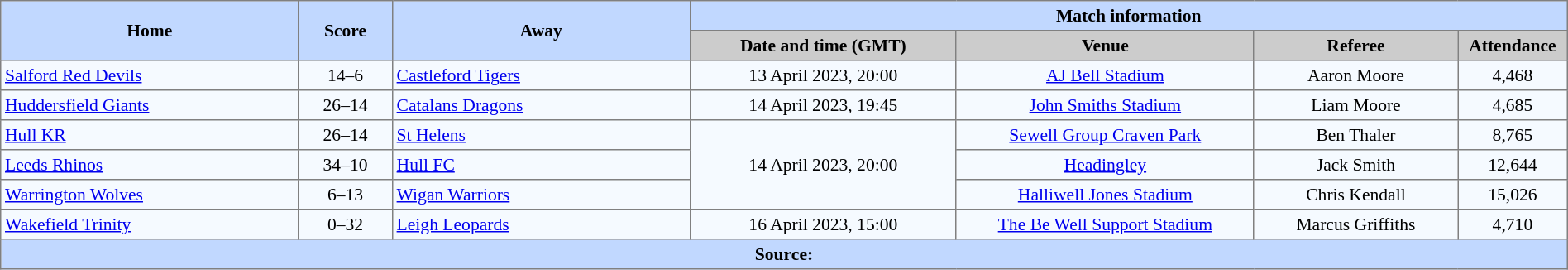<table border=1 style="border-collapse:collapse; font-size:90%; text-align:center;" cellpadding=3 cellspacing=0 width=100%>
<tr style="background:#C1D8ff;">
<th scope="col" rowspan=2 width=19%>Home</th>
<th scope="col" rowspan=2 width=6%>Score</th>
<th scope="col" rowspan=2 width=19%>Away</th>
<th colspan=4>Match information</th>
</tr>
<tr style="background:#CCCCCC;">
<th scope="col" width=17%>Date and time (GMT)</th>
<th scope="col" width=19%>Venue</th>
<th scope="col" width=13%>Referee</th>
<th scope="col" width=7%>Attendance</th>
</tr>
<tr style="background:#F5FAFF;">
<td style="text-align:left;"> <a href='#'>Salford Red Devils</a></td>
<td>14–6</td>
<td style="text-align:left;"> <a href='#'>Castleford Tigers</a></td>
<td>13 April 2023, 20:00</td>
<td><a href='#'>AJ Bell Stadium</a></td>
<td>Aaron Moore</td>
<td>4,468</td>
</tr>
<tr style="background:#F5FAFF;">
<td style="text-align:left;"> <a href='#'>Huddersfield Giants</a></td>
<td>26–14</td>
<td style="text-align:left;"> <a href='#'>Catalans Dragons</a></td>
<td>14 April 2023, 19:45</td>
<td><a href='#'>John Smiths Stadium</a></td>
<td>Liam Moore</td>
<td>4,685</td>
</tr>
<tr style="background:#F5FAFF;">
<td style="text-align:left;"> <a href='#'>Hull KR</a></td>
<td>26–14</td>
<td style="text-align:left;"> <a href='#'>St Helens</a></td>
<td rowspan=3>14 April 2023, 20:00</td>
<td><a href='#'>Sewell Group Craven Park</a></td>
<td>Ben Thaler</td>
<td>8,765</td>
</tr>
<tr style="background:#F5FAFF;">
<td style="text-align:left;"> <a href='#'>Leeds Rhinos</a></td>
<td>34–10</td>
<td style="text-align:left;"> <a href='#'>Hull FC</a></td>
<td><a href='#'>Headingley</a></td>
<td>Jack Smith</td>
<td>12,644</td>
</tr>
<tr style="background:#F5FAFF;">
<td style="text-align:left;"> <a href='#'>Warrington Wolves</a></td>
<td>6–13</td>
<td style="text-align:left;"> <a href='#'>Wigan Warriors</a></td>
<td><a href='#'>Halliwell Jones Stadium</a></td>
<td>Chris Kendall</td>
<td>15,026</td>
</tr>
<tr style="background:#F5FAFF;">
<td style="text-align:left;"> <a href='#'>Wakefield Trinity</a></td>
<td>0–32</td>
<td style="text-align:left;"> <a href='#'>Leigh Leopards</a></td>
<td>16 April 2023, 15:00</td>
<td><a href='#'>The Be Well Support Stadium</a></td>
<td>Marcus Griffiths</td>
<td>4,710</td>
</tr>
<tr style="background:#c1d8ff;">
<th colspan=7>Source:</th>
</tr>
</table>
